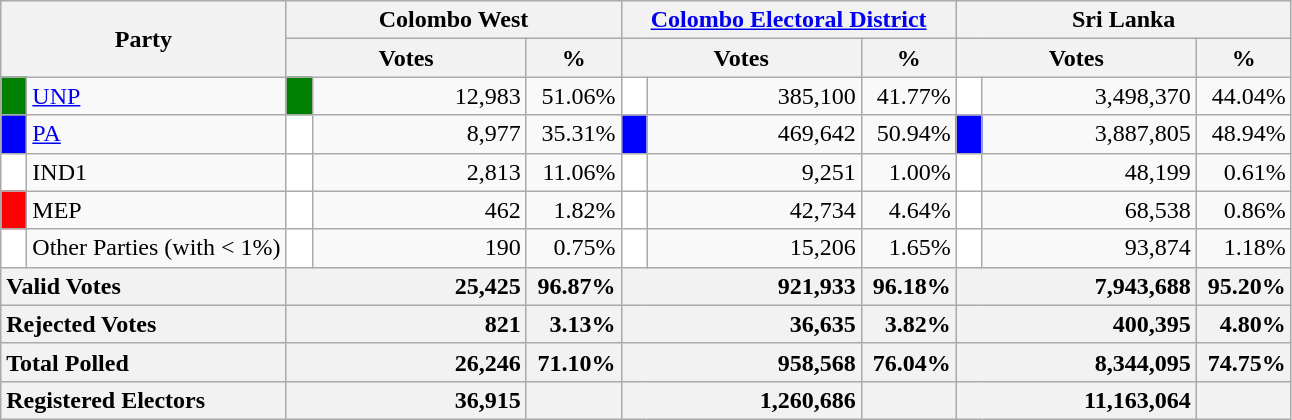<table class="wikitable">
<tr>
<th colspan="2" width="144px"rowspan="2">Party</th>
<th colspan="3" width="216px">Colombo West</th>
<th colspan="3" width="216px"><a href='#'>Colombo Electoral District</a></th>
<th colspan="3" width="216px">Sri Lanka</th>
</tr>
<tr>
<th colspan="2" width="144px">Votes</th>
<th>%</th>
<th colspan="2" width="144px">Votes</th>
<th>%</th>
<th colspan="2" width="144px">Votes</th>
<th>%</th>
</tr>
<tr>
<td style="background-color:green;" width="10px"></td>
<td style="text-align:left;"><a href='#'>UNP</a></td>
<td style="background-color:green;" width="10px"></td>
<td style="text-align:right;">12,983</td>
<td style="text-align:right;">51.06%</td>
<td style="background-color:white;" width="10px"></td>
<td style="text-align:right;">385,100</td>
<td style="text-align:right;">41.77%</td>
<td style="background-color:white;" width="10px"></td>
<td style="text-align:right;">3,498,370</td>
<td style="text-align:right;">44.04%</td>
</tr>
<tr>
<td style="background-color:blue;" width="10px"></td>
<td style="text-align:left;"><a href='#'>PA</a></td>
<td style="background-color:white;" width="10px"></td>
<td style="text-align:right;">8,977</td>
<td style="text-align:right;">35.31%</td>
<td style="background-color:blue;" width="10px"></td>
<td style="text-align:right;">469,642</td>
<td style="text-align:right;">50.94%</td>
<td style="background-color:blue;" width="10px"></td>
<td style="text-align:right;">3,887,805</td>
<td style="text-align:right;">48.94%</td>
</tr>
<tr>
<td style="background-color:white;" width="10px"></td>
<td style="text-align:left;">IND1</td>
<td style="background-color:white;" width="10px"></td>
<td style="text-align:right;">2,813</td>
<td style="text-align:right;">11.06%</td>
<td style="background-color:white;" width="10px"></td>
<td style="text-align:right;">9,251</td>
<td style="text-align:right;">1.00%</td>
<td style="background-color:white;" width="10px"></td>
<td style="text-align:right;">48,199</td>
<td style="text-align:right;">0.61%</td>
</tr>
<tr>
<td style="background-color:red;" width="10px"></td>
<td style="text-align:left;">MEP</td>
<td style="background-color:white;" width="10px"></td>
<td style="text-align:right;">462</td>
<td style="text-align:right;">1.82%</td>
<td style="background-color:white;" width="10px"></td>
<td style="text-align:right;">42,734</td>
<td style="text-align:right;">4.64%</td>
<td style="background-color:white;" width="10px"></td>
<td style="text-align:right;">68,538</td>
<td style="text-align:right;">0.86%</td>
</tr>
<tr>
<td style="background-color:white;" width="10px"></td>
<td style="text-align:left;">Other Parties (with < 1%)</td>
<td style="background-color:white;" width="10px"></td>
<td style="text-align:right;">190</td>
<td style="text-align:right;">0.75%</td>
<td style="background-color:white;" width="10px"></td>
<td style="text-align:right;">15,206</td>
<td style="text-align:right;">1.65%</td>
<td style="background-color:white;" width="10px"></td>
<td style="text-align:right;">93,874</td>
<td style="text-align:right;">1.18%</td>
</tr>
<tr>
<th colspan="2" width="144px"style="text-align:left;">Valid Votes</th>
<th style="text-align:right;"colspan="2" width="144px">25,425</th>
<th style="text-align:right;">96.87%</th>
<th style="text-align:right;"colspan="2" width="144px">921,933</th>
<th style="text-align:right;">96.18%</th>
<th style="text-align:right;"colspan="2" width="144px">7,943,688</th>
<th style="text-align:right;">95.20%</th>
</tr>
<tr>
<th colspan="2" width="144px"style="text-align:left;">Rejected Votes</th>
<th style="text-align:right;"colspan="2" width="144px">821</th>
<th style="text-align:right;">3.13%</th>
<th style="text-align:right;"colspan="2" width="144px">36,635</th>
<th style="text-align:right;">3.82%</th>
<th style="text-align:right;"colspan="2" width="144px">400,395</th>
<th style="text-align:right;">4.80%</th>
</tr>
<tr>
<th colspan="2" width="144px"style="text-align:left;">Total Polled</th>
<th style="text-align:right;"colspan="2" width="144px">26,246</th>
<th style="text-align:right;">71.10%</th>
<th style="text-align:right;"colspan="2" width="144px">958,568</th>
<th style="text-align:right;">76.04%</th>
<th style="text-align:right;"colspan="2" width="144px">8,344,095</th>
<th style="text-align:right;">74.75%</th>
</tr>
<tr>
<th colspan="2" width="144px"style="text-align:left;">Registered Electors</th>
<th style="text-align:right;"colspan="2" width="144px">36,915</th>
<th></th>
<th style="text-align:right;"colspan="2" width="144px">1,260,686</th>
<th></th>
<th style="text-align:right;"colspan="2" width="144px">11,163,064</th>
<th></th>
</tr>
</table>
